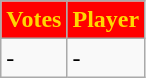<table class="wikitable">
<tr>
<th style="background:red; color:gold" text-align:center;">Votes</th>
<th style="background:red; color:gold" text-align:center;">Player</th>
</tr>
<tr>
<td>-</td>
<td>-</td>
</tr>
</table>
